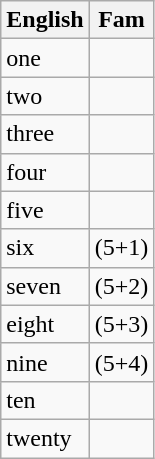<table class="wikitable">
<tr>
<th>English</th>
<th>Fam</th>
</tr>
<tr>
<td>one</td>
<td></td>
</tr>
<tr>
<td>two</td>
<td></td>
</tr>
<tr>
<td>three</td>
<td></td>
</tr>
<tr>
<td>four</td>
<td></td>
</tr>
<tr>
<td>five</td>
<td></td>
</tr>
<tr>
<td>six</td>
<td> (5+1)</td>
</tr>
<tr>
<td>seven</td>
<td> (5+2)</td>
</tr>
<tr>
<td>eight</td>
<td> (5+3)</td>
</tr>
<tr>
<td>nine</td>
<td> (5+4)</td>
</tr>
<tr>
<td>ten</td>
<td></td>
</tr>
<tr>
<td>twenty</td>
<td></td>
</tr>
</table>
